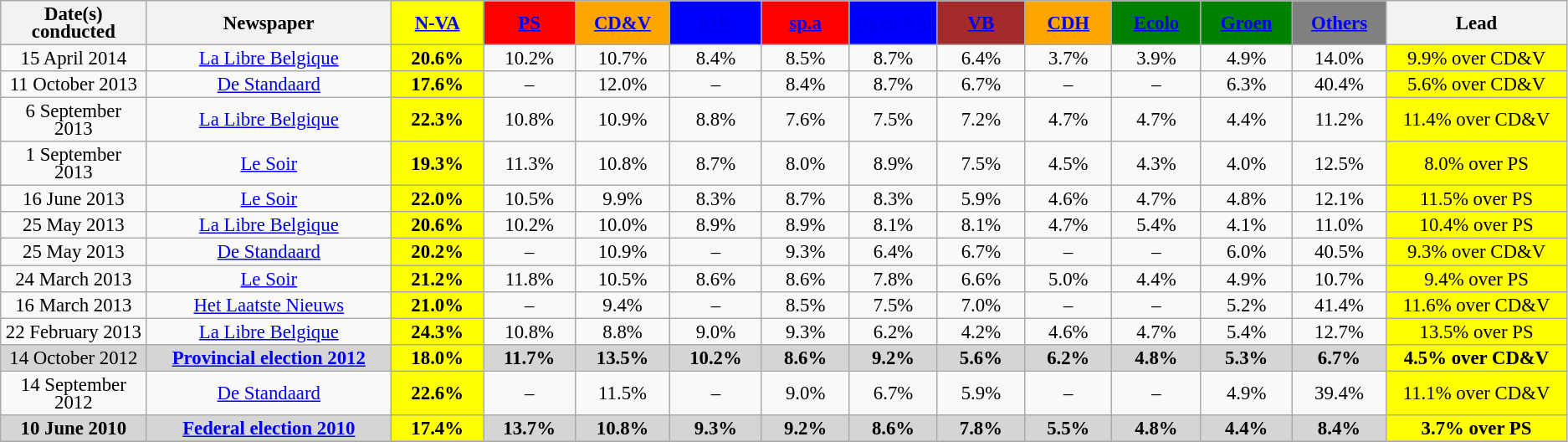<table class="wikitable sortable" style="text-align:center;font-size:95%;line-height:14px">
<tr>
<th ! style="width:150px;">Date(s)<br>conducted</th>
<th style="width:300px;">Newspaper</th>
<th class="unsortable"  style="background:yellow; width:90px;"><a href='#'>N-VA</a></th>
<th class="unsortable"  style="background:red; width:90px;"><a href='#'><span>PS</span></a></th>
<th class="unsortable"  style="background:orange; width:90px;"><a href='#'><span>CD&V</span></a></th>
<th class="unsortable"  style="background:blue; width:90px;"><a href='#'><span>MR</span></a></th>
<th class="unsortable"  style="background:red; width:90px;"><a href='#'><span>sp.a</span></a></th>
<th class="unsortable"  style="background:blue; width:90px;"><a href='#'><span>Open Vld</span></a></th>
<th class="unsortable"  style="background:brown; width:90px;"><a href='#'><span>VB</span></a></th>
<th class="unsortable"  style="background:orange; width:90px;"><a href='#'><span>CDH</span></a></th>
<th class="unsortable"  style="background:green; width:90px;"><a href='#'><span>Ecolo</span></a></th>
<th class="unsortable"  style="background:green; width:90px;"><a href='#'><span>Groen</span></a></th>
<th class="unsortable"  style="background:gray; width:90px;"><a href='#'><span>Others</span></a></th>
<th class="unsortable" style="width:225px;">Lead</th>
</tr>
<tr>
<td>15 April 2014</td>
<td><a href='#'>La Libre Belgique</a></td>
<td style="background:yellow"><strong>20.6%</strong></td>
<td>10.2%</td>
<td>10.7%</td>
<td>8.4%</td>
<td>8.5%</td>
<td>8.7%</td>
<td>6.4%</td>
<td>3.7%</td>
<td>3.9%</td>
<td>4.9%</td>
<td>14.0%</td>
<td style="background:yellow;">9.9% over CD&V</td>
</tr>
<tr>
<td>11 October 2013</td>
<td><a href='#'>De Standaard</a></td>
<td style="background:yellow"><strong>17.6%</strong></td>
<td>–</td>
<td>12.0%</td>
<td>–</td>
<td>8.4%</td>
<td>8.7%</td>
<td>6.7%</td>
<td>–</td>
<td>–</td>
<td>6.3%</td>
<td>40.4%</td>
<td style="background:yellow;">5.6% over CD&V</td>
</tr>
<tr>
<td>6 September 2013</td>
<td><a href='#'>La Libre Belgique</a></td>
<td style="background:yellow"><strong>22.3%</strong></td>
<td>10.8%</td>
<td>10.9%</td>
<td>8.8%</td>
<td>7.6%</td>
<td>7.5%</td>
<td>7.2%</td>
<td>4.7%</td>
<td>4.7%</td>
<td>4.4%</td>
<td>11.2%</td>
<td style="background:yellow;">11.4% over CD&V</td>
</tr>
<tr>
<td>1 September 2013</td>
<td><a href='#'>Le Soir</a></td>
<td style="background:yellow"><strong>19.3%</strong></td>
<td>11.3%</td>
<td>10.8%</td>
<td>8.7%</td>
<td>8.0%</td>
<td>8.9%</td>
<td>7.5%</td>
<td>4.5%</td>
<td>4.3%</td>
<td>4.0%</td>
<td>12.5%</td>
<td style="background:yellow;">8.0% over PS</td>
</tr>
<tr>
<td>16 June 2013</td>
<td><a href='#'>Le Soir</a></td>
<td style="background:yellow"><strong>22.0%</strong></td>
<td>10.5%</td>
<td>9.9%</td>
<td>8.3%</td>
<td>8.7%</td>
<td>8.3%</td>
<td>5.9%</td>
<td>4.6%</td>
<td>4.7%</td>
<td>4.8%</td>
<td>12.1%</td>
<td style="background:yellow;">11.5% over PS</td>
</tr>
<tr>
<td>25 May 2013</td>
<td><a href='#'>La Libre Belgique</a></td>
<td style="background:yellow"><strong>20.6%</strong></td>
<td>10.2%</td>
<td>10.0%</td>
<td>8.9%</td>
<td>8.9%</td>
<td>8.1%</td>
<td>8.1%</td>
<td>4.7%</td>
<td>5.4%</td>
<td>4.1%</td>
<td>11.0%</td>
<td style="background:yellow;">10.4% over PS</td>
</tr>
<tr>
<td>25 May 2013</td>
<td><a href='#'>De Standaard</a></td>
<td style="background:yellow"><strong>20.2%</strong></td>
<td>–</td>
<td>10.9%</td>
<td>–</td>
<td>9.3%</td>
<td>6.4%</td>
<td>6.7%</td>
<td>–</td>
<td>–</td>
<td>6.0%</td>
<td>40.5%</td>
<td style="background:yellow;">9.3% over CD&V</td>
</tr>
<tr>
<td>24 March 2013</td>
<td><a href='#'>Le Soir</a></td>
<td style="background:yellow"><strong>21.2%</strong></td>
<td>11.8%</td>
<td>10.5%</td>
<td>8.6%</td>
<td>8.6%</td>
<td>7.8%</td>
<td>6.6%</td>
<td>5.0%</td>
<td>4.4%</td>
<td>4.9%</td>
<td>10.7%</td>
<td style="background:yellow;">9.4% over PS</td>
</tr>
<tr>
<td>16 March 2013</td>
<td><a href='#'>Het Laatste Nieuws</a></td>
<td style="background:yellow"><strong>21.0%</strong></td>
<td>–</td>
<td>9.4%</td>
<td>–</td>
<td>8.5%</td>
<td>7.5%</td>
<td>7.0%</td>
<td>–</td>
<td>–</td>
<td>5.2%</td>
<td>41.4%</td>
<td style="background:yellow;">11.6% over CD&V</td>
</tr>
<tr>
<td>22 February 2013</td>
<td><a href='#'>La Libre Belgique</a></td>
<td style="background:yellow"><strong>24.3%</strong></td>
<td>10.8%</td>
<td>8.8%</td>
<td>9.0%</td>
<td>9.3%</td>
<td>6.2%</td>
<td>4.2%</td>
<td>4.6%</td>
<td>4.7%</td>
<td>5.4%</td>
<td>12.7%</td>
<td style="background:yellow;">13.5% over PS</td>
</tr>
<tr>
<td style="background:#D5D5D5">14 October 2012</td>
<td style="background:#D5D5D5"><strong><a href='#'>Provincial election 2012</a></strong></td>
<td style="background:yellow"><strong>18.0%</strong></td>
<td style="background:#D5D5D5"><strong>11.7%</strong></td>
<td style="background:#D5D5D5"><strong>13.5%</strong></td>
<td style="background:#D5D5D5"><strong>10.2%</strong></td>
<td style="background:#D5D5D5"><strong>8.6%</strong></td>
<td style="background:#D5D5D5"><strong>9.2%</strong></td>
<td style="background:#D5D5D5"><strong>5.6%</strong></td>
<td style="background:#D5D5D5"><strong>6.2%</strong></td>
<td style="background:#D5D5D5"><strong>4.8%</strong></td>
<td style="background:#D5D5D5"><strong>5.3%</strong></td>
<td style="background:#D5D5D5"><strong>6.7%</strong></td>
<td style="background:yellow;"><strong>4.5% over CD&V</strong></td>
</tr>
<tr>
<td>14 September 2012</td>
<td><a href='#'>De Standaard</a></td>
<td style="background:yellow"><strong>22.6%</strong></td>
<td>–</td>
<td>11.5%</td>
<td>–</td>
<td>9.0%</td>
<td>6.7%</td>
<td>5.9%</td>
<td>–</td>
<td>–</td>
<td>4.9%</td>
<td>39.4%</td>
<td style="background:yellow;">11.1% over CD&V</td>
</tr>
<tr>
<td style="background:#D5D5D5"><strong>10 June 2010</strong></td>
<td style="background:#D5D5D5"><strong><a href='#'>Federal election 2010</a></strong></td>
<td style="background:yellow"><strong>17.4%</strong></td>
<td style="background:#D5D5D5"><strong>13.7%</strong></td>
<td style="background:#D5D5D5"><strong>10.8%</strong></td>
<td style="background:#D5D5D5"><strong>9.3%</strong></td>
<td style="background:#D5D5D5"><strong>9.2%</strong></td>
<td style="background:#D5D5D5"><strong>8.6%</strong></td>
<td style="background:#D5D5D5"><strong>7.8%</strong></td>
<td style="background:#D5D5D5"><strong>5.5%</strong></td>
<td style="background:#D5D5D5"><strong>4.8%</strong></td>
<td style="background:#D5D5D5"><strong>4.4%</strong></td>
<td style="background:#D5D5D5"><strong>8.4%</strong></td>
<td style="background:yellow;"><strong>3.7% over PS</strong></td>
</tr>
<tr>
</tr>
</table>
